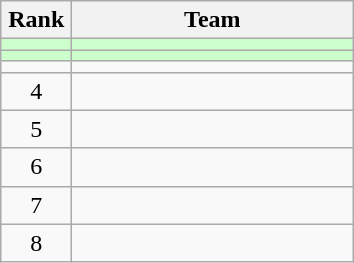<table class="wikitable" style="text-align:center">
<tr>
<th width=40>Rank</th>
<th width=180>Team</th>
</tr>
<tr bgcolor=#ccffcc>
<td></td>
<td style="text-align:left"></td>
</tr>
<tr bgcolor=#ccffcc>
<td></td>
<td style="text-align:left"></td>
</tr>
<tr>
<td></td>
<td style="text-align:left"></td>
</tr>
<tr>
<td>4</td>
<td style="text-align:left"></td>
</tr>
<tr>
<td>5</td>
<td style="text-align:left"></td>
</tr>
<tr>
<td>6</td>
<td style="text-align:left"></td>
</tr>
<tr>
<td>7</td>
<td style="text-align:left"></td>
</tr>
<tr>
<td>8</td>
<td style="text-align:left"></td>
</tr>
</table>
